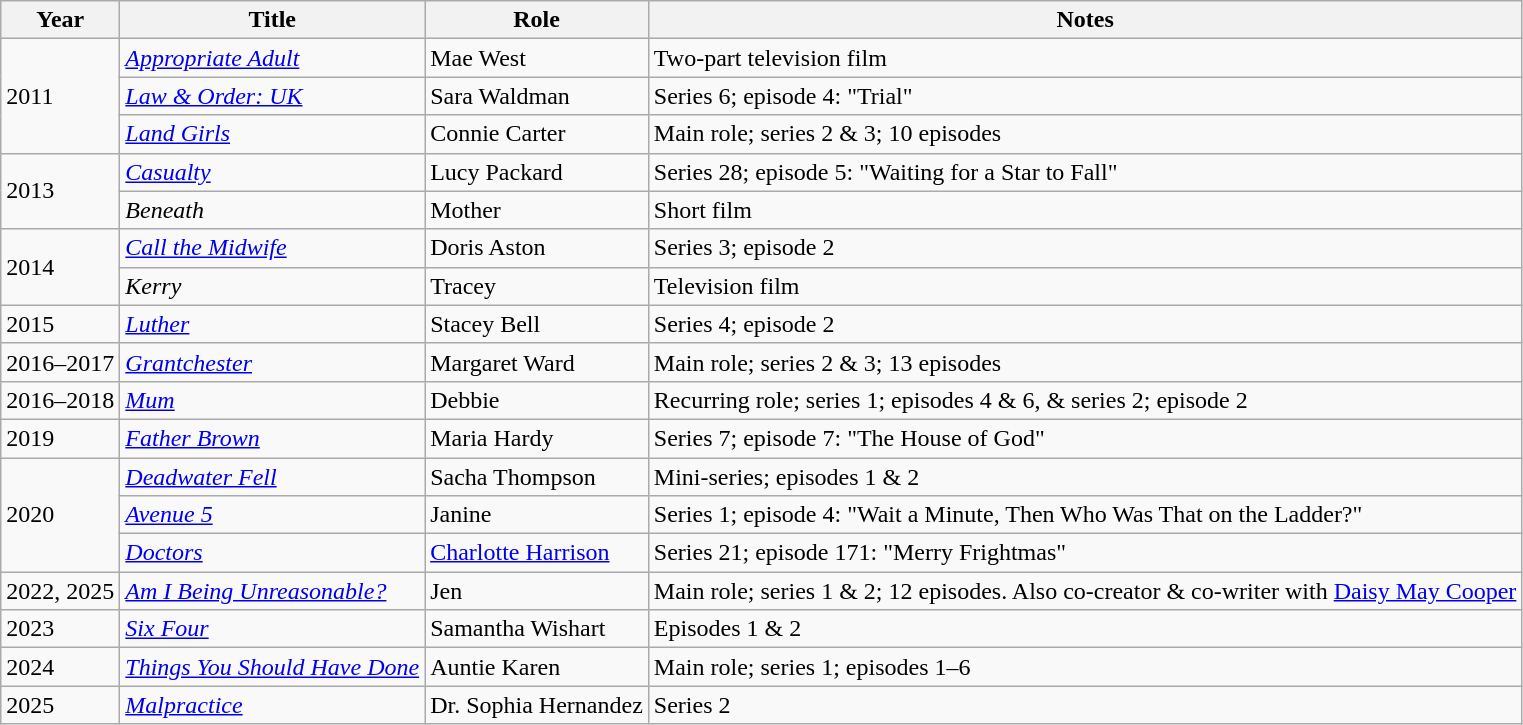<table class="wikitable">
<tr>
<th>Year</th>
<th>Title</th>
<th>Role</th>
<th>Notes</th>
</tr>
<tr>
<td rowspan="3">2011</td>
<td><em><a href='#'>Appropriate Adult</a></em></td>
<td>Mae West</td>
<td>Two-part television film</td>
</tr>
<tr>
<td><em><a href='#'>Law & Order: UK</a></em></td>
<td>Sara Waldman</td>
<td>Series 6; episode 4: "Trial"</td>
</tr>
<tr>
<td><em><a href='#'>Land Girls</a></em></td>
<td>Connie Carter</td>
<td>Main role; series 2 & 3; 10 episodes</td>
</tr>
<tr>
<td rowspan="2">2013</td>
<td><em><a href='#'>Casualty</a></em></td>
<td>Lucy Packard</td>
<td>Series 28; episode 5: "Waiting for a Star to Fall"</td>
</tr>
<tr>
<td><em>Beneath</em></td>
<td>Mother</td>
<td>Short film</td>
</tr>
<tr>
<td rowspan="2">2014</td>
<td><em><a href='#'>Call the Midwife</a></em></td>
<td>Doris Aston</td>
<td>Series 3; episode 2</td>
</tr>
<tr>
<td><em>Kerry</em></td>
<td>Tracey</td>
<td>Television film</td>
</tr>
<tr>
<td>2015</td>
<td><em><a href='#'>Luther</a></em></td>
<td>Stacey Bell</td>
<td>Series 4; episode 2</td>
</tr>
<tr>
<td>2016–2017</td>
<td><em><a href='#'>Grantchester</a></em></td>
<td>Margaret Ward</td>
<td>Main role; series 2 & 3; 13 episodes</td>
</tr>
<tr>
<td>2016–2018</td>
<td><em><a href='#'>Mum</a></em></td>
<td>Debbie</td>
<td>Recurring role; series 1; episodes 4 & 6, & series 2; episode 2</td>
</tr>
<tr>
<td>2019</td>
<td><em><a href='#'>Father Brown</a></em></td>
<td>Maria Hardy</td>
<td>Series 7; episode 7: "The House of God"</td>
</tr>
<tr>
<td rowspan="3">2020</td>
<td><em><a href='#'>Deadwater Fell</a></em></td>
<td>Sacha Thompson</td>
<td>Mini-series; episodes 1 & 2</td>
</tr>
<tr>
<td><em><a href='#'>Avenue 5</a></em></td>
<td>Janine</td>
<td>Series 1; episode 4: "Wait a Minute, Then Who Was That on the Ladder?"</td>
</tr>
<tr>
<td><em><a href='#'>Doctors</a></em></td>
<td><a href='#'>Charlotte Harrison</a></td>
<td>Series 21; episode 171: "Merry Frightmas"</td>
</tr>
<tr>
<td>2022, 2025</td>
<td><em><a href='#'>Am I Being Unreasonable?</a></em></td>
<td>Jen</td>
<td>Main role; series 1 & 2; 12 episodes. Also co-creator & co-writer with <a href='#'>Daisy May Cooper</a></td>
</tr>
<tr>
<td>2023</td>
<td><em><a href='#'>Six Four</a></em></td>
<td>Samantha Wishart</td>
<td>Episodes 1 & 2</td>
</tr>
<tr>
<td>2024</td>
<td><em><a href='#'>Things You Should Have Done</a></em></td>
<td>Auntie Karen</td>
<td>Main role; series 1; episodes 1–6</td>
</tr>
<tr>
<td>2025</td>
<td><em><a href='#'>Malpractice</a></em></td>
<td>Dr. Sophia Hernandez</td>
<td>Series 2</td>
</tr>
</table>
